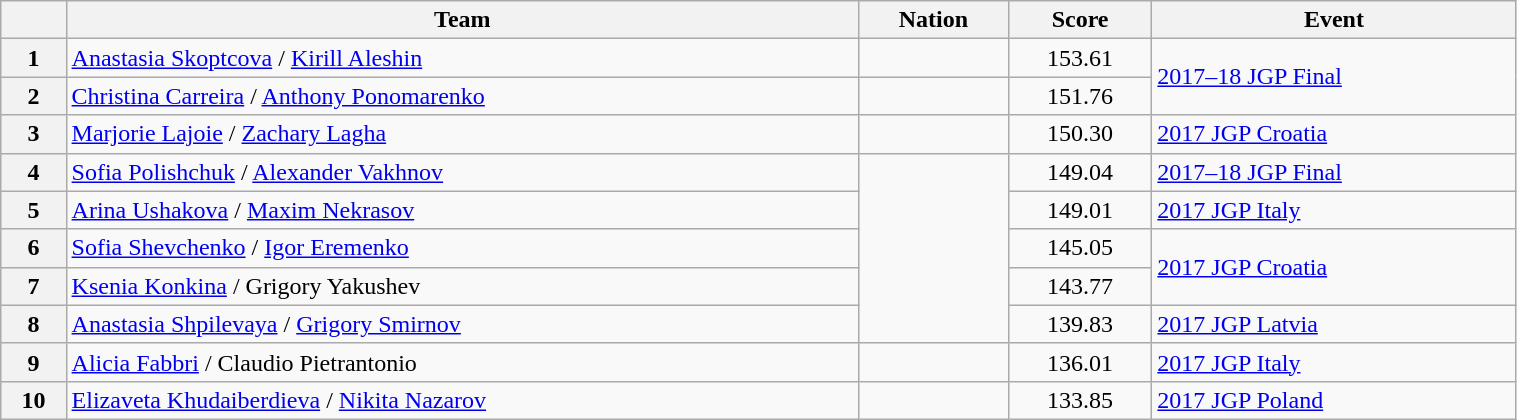<table class="wikitable sortable" style="text-align:left; width:80%">
<tr>
<th scope="col"></th>
<th scope="col">Team</th>
<th scope="col">Nation</th>
<th scope="col">Score</th>
<th scope="col">Event</th>
</tr>
<tr>
<th scope="row">1</th>
<td><a href='#'>Anastasia Skoptcova</a> / <a href='#'>Kirill Aleshin</a></td>
<td></td>
<td style="text-align:center;">153.61</td>
<td rowspan="2"><a href='#'>2017–18 JGP Final</a></td>
</tr>
<tr>
<th scope="row">2</th>
<td><a href='#'>Christina Carreira</a> / <a href='#'>Anthony Ponomarenko</a></td>
<td></td>
<td style="text-align:center;">151.76</td>
</tr>
<tr>
<th scope="row">3</th>
<td><a href='#'>Marjorie Lajoie</a> / <a href='#'>Zachary Lagha</a></td>
<td></td>
<td style="text-align:center;">150.30</td>
<td><a href='#'>2017 JGP Croatia</a></td>
</tr>
<tr>
<th scope="row">4</th>
<td><a href='#'>Sofia Polishchuk</a> / <a href='#'>Alexander Vakhnov</a></td>
<td rowspan="5"></td>
<td style="text-align:center;">149.04</td>
<td><a href='#'>2017–18 JGP Final</a></td>
</tr>
<tr>
<th scope="row">5</th>
<td><a href='#'>Arina Ushakova</a> / <a href='#'>Maxim Nekrasov</a></td>
<td style="text-align:center;">149.01</td>
<td><a href='#'>2017 JGP Italy</a></td>
</tr>
<tr>
<th scope="row">6</th>
<td><a href='#'>Sofia Shevchenko</a> / <a href='#'>Igor Eremenko</a></td>
<td style="text-align:center;">145.05</td>
<td rowspan="2"><a href='#'>2017 JGP Croatia</a></td>
</tr>
<tr>
<th scope="row">7</th>
<td><a href='#'>Ksenia Konkina</a> / Grigory Yakushev</td>
<td style="text-align:center;">143.77</td>
</tr>
<tr>
<th scope="row">8</th>
<td><a href='#'>Anastasia Shpilevaya</a> / <a href='#'>Grigory Smirnov</a></td>
<td style="text-align:center;">139.83</td>
<td><a href='#'>2017 JGP Latvia</a></td>
</tr>
<tr>
<th scope="row">9</th>
<td><a href='#'>Alicia Fabbri</a> / Claudio Pietrantonio</td>
<td></td>
<td style="text-align:center;">136.01</td>
<td><a href='#'>2017 JGP Italy</a></td>
</tr>
<tr>
<th scope="row">10</th>
<td><a href='#'>Elizaveta Khudaiberdieva</a> / <a href='#'>Nikita Nazarov</a></td>
<td></td>
<td style="text-align:center;">133.85</td>
<td><a href='#'>2017 JGP Poland</a></td>
</tr>
</table>
